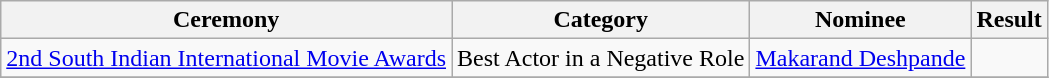<table class="wikitable">
<tr>
<th>Ceremony</th>
<th>Category</th>
<th>Nominee</th>
<th>Result</th>
</tr>
<tr>
<td rowspan="1"><a href='#'>2nd South Indian International Movie Awards</a></td>
<td>Best Actor in a Negative Role</td>
<td><a href='#'>Makarand Deshpande</a></td>
<td></td>
</tr>
<tr>
</tr>
</table>
